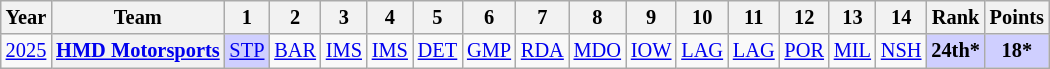<table class="wikitable" style="text-align:center; font-size:85%">
<tr>
<th>Year</th>
<th>Team</th>
<th>1</th>
<th>2</th>
<th>3</th>
<th>4</th>
<th>5</th>
<th>6</th>
<th>7</th>
<th>8</th>
<th>9</th>
<th>10</th>
<th>11</th>
<th>12</th>
<th>13</th>
<th>14</th>
<th>Rank</th>
<th>Points</th>
</tr>
<tr>
<td><a href='#'>2025</a></td>
<th nowrap><a href='#'>HMD Motorsports</a></th>
<td style="background:#CFCFFF;"><a href='#'>STP</a><br></td>
<td style="background:#;"><a href='#'>BAR</a></td>
<td style="background:#;"><a href='#'>IMS</a></td>
<td style="background:#;"><a href='#'>IMS</a></td>
<td style="background:#;"><a href='#'>DET</a></td>
<td style="background:#;"><a href='#'>GMP</a></td>
<td style="background:#;"><a href='#'>RDA</a></td>
<td style="background:#;"><a href='#'>MDO</a></td>
<td style="background:#;"><a href='#'>IOW</a></td>
<td style="background:#;"><a href='#'>LAG</a></td>
<td style="background:#;"><a href='#'>LAG</a></td>
<td style="background:#;"><a href='#'>POR</a></td>
<td style="background:#;"><a href='#'>MIL</a></td>
<td style="background:#;"><a href='#'>NSH</a></td>
<th style="background:#CFCFFF;">24th*</th>
<th style="background:#CFCFFF;">18*</th>
</tr>
</table>
